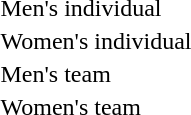<table>
<tr>
<td>Men's individual</td>
<td></td>
<td></td>
<td></td>
</tr>
<tr>
<td>Women's individual</td>
<td></td>
<td></td>
<td></td>
</tr>
<tr>
<td>Men's team</td>
<td></td>
<td></td>
<td></td>
</tr>
<tr>
<td>Women's team</td>
<td></td>
<td></td>
<td></td>
</tr>
<tr>
</tr>
</table>
